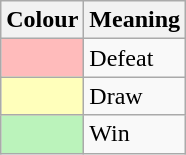<table Class="wikitable">
<tr>
<th scope=col>Colour</th>
<th scope=col>Meaning</th>
</tr>
<tr>
<td bgcolor=#FFBBBB></td>
<td>Defeat</td>
</tr>
<tr>
<td bgcolor=#FFFFBB></td>
<td>Draw</td>
</tr>
<tr>
<td bgcolor=#BBF3BB></td>
<td>Win</td>
</tr>
</table>
